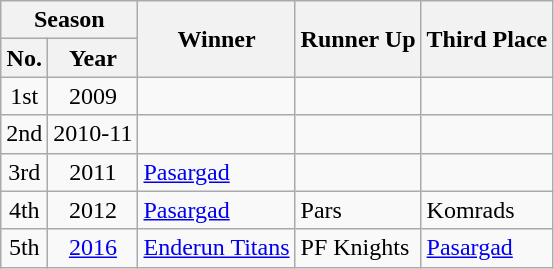<table class="wikitable">
<tr>
<th colspan=2>Season</th>
<th rowspan=2>Winner</th>
<th rowspan=2>Runner Up</th>
<th rowspan=2>Third Place</th>
</tr>
<tr>
<th>No.</th>
<th>Year</th>
</tr>
<tr>
<td align=center>1st</td>
<td align=center>2009</td>
<td></td>
<td></td>
<td></td>
</tr>
<tr>
<td align=center>2nd</td>
<td align=center>2010-11</td>
<td></td>
<td></td>
<td></td>
</tr>
<tr>
<td align=center>3rd</td>
<td align=center>2011</td>
<td><a href='#'>Pasargad</a></td>
<td></td>
<td></td>
</tr>
<tr>
<td align=center>4th</td>
<td align=center>2012</td>
<td><a href='#'>Pasargad</a></td>
<td>Pars</td>
<td>Komrads</td>
</tr>
<tr>
<td align=center>5th</td>
<td align=center><a href='#'>2016</a></td>
<td><a href='#'>Enderun Titans</a></td>
<td>PF Knights</td>
<td><a href='#'>Pasargad</a></td>
</tr>
</table>
